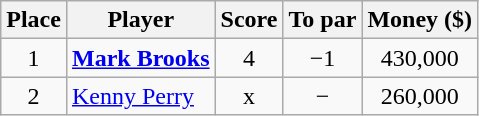<table class="wikitable">
<tr>
<th>Place</th>
<th>Player</th>
<th>Score</th>
<th>To par</th>
<th>Money ($)</th>
</tr>
<tr>
<td align=center>1</td>
<td> <strong><a href='#'>Mark Brooks</a></strong></td>
<td align=center>4</td>
<td align=center>−1</td>
<td align=center>430,000</td>
</tr>
<tr>
<td align=center>2</td>
<td> <a href='#'>Kenny Perry</a></td>
<td align=center>x</td>
<td align=center>−</td>
<td align=center>260,000</td>
</tr>
</table>
